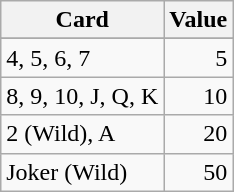<table class=wikitable>
<tr ---->
<th>Card</th>
<th align="right">Value</th>
</tr>
<tr ---->
</tr>
<tr ---->
<td>4, 5, 6, 7</td>
<td align="right">5</td>
</tr>
<tr ---->
<td>8, 9, 10, J, Q, K</td>
<td align="right">10</td>
</tr>
<tr ---->
<td>2 (Wild), A</td>
<td align="right">20</td>
</tr>
<tr ---->
<td>Joker (Wild)</td>
<td align="right">50</td>
</tr>
</table>
